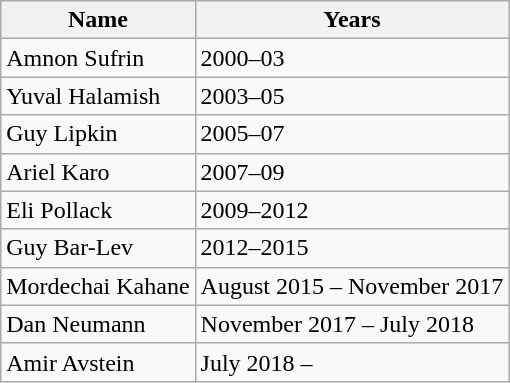<table class="wikitable">
<tr>
<th>Name</th>
<th>Years</th>
</tr>
<tr>
<td>Amnon Sufrin</td>
<td>2000–03</td>
</tr>
<tr>
<td>Yuval Halamish</td>
<td>2003–05</td>
</tr>
<tr>
<td>Guy Lipkin</td>
<td>2005–07</td>
</tr>
<tr>
<td>Ariel Karo</td>
<td>2007–09</td>
</tr>
<tr>
<td>Eli Pollack</td>
<td>2009–2012</td>
</tr>
<tr>
<td>Guy Bar-Lev</td>
<td>2012–2015</td>
</tr>
<tr>
<td>Mordechai Kahane</td>
<td>August 2015 – November 2017</td>
</tr>
<tr>
<td>Dan Neumann</td>
<td>November 2017 – July 2018</td>
</tr>
<tr>
<td>Amir Avstein</td>
<td>July 2018 –</td>
</tr>
</table>
